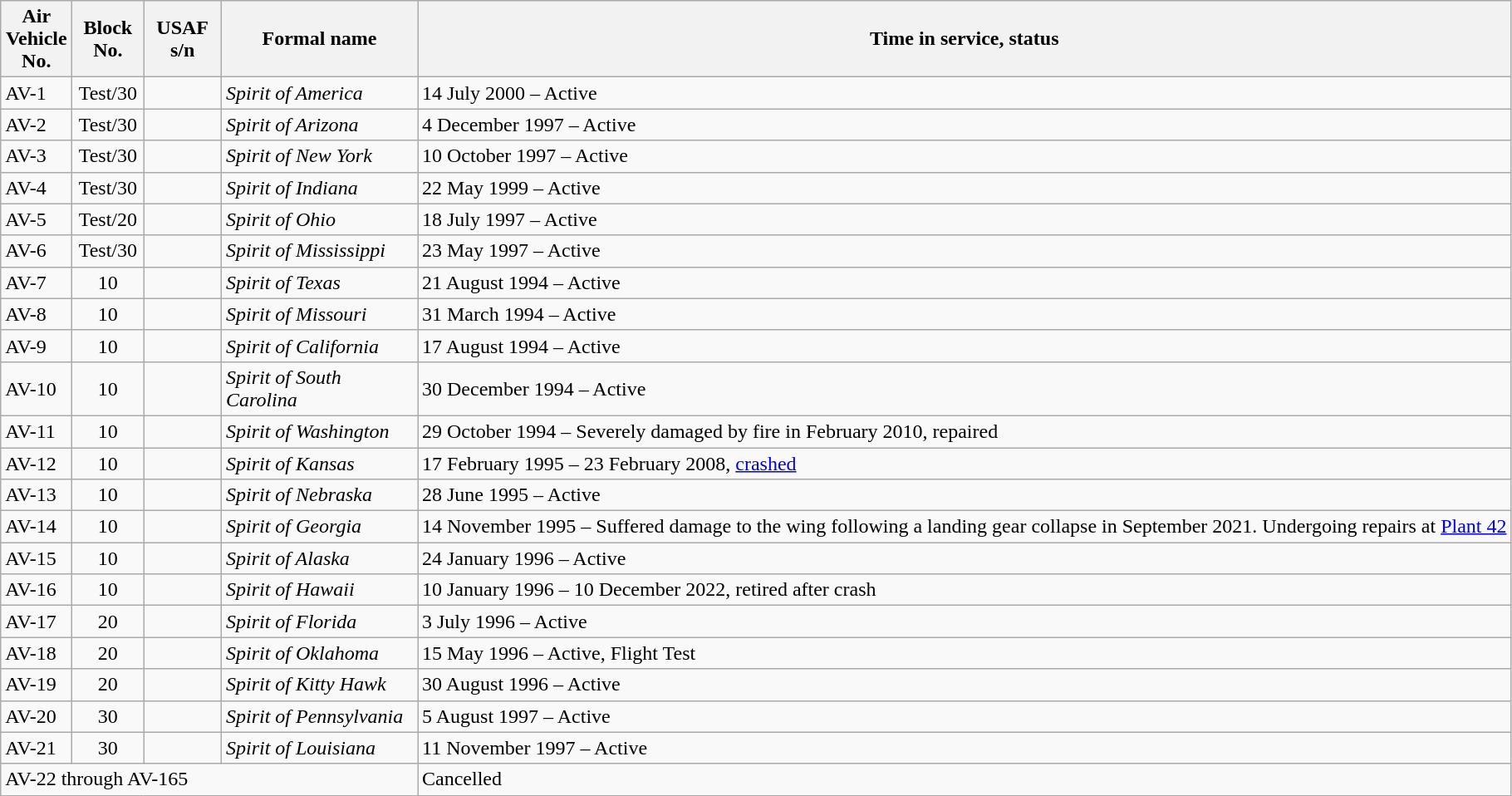<table class="wikitable">
<tr>
<th style=width:50px;>Air Vehicle No.</th>
<th style=width:50px;>Block No.</th>
<th style=width:55px;>USAF s/n</th>
<th style=width:150px;>Formal name</th>
<th>Time in service, status</th>
</tr>
<tr>
<td>AV-1</td>
<td align=center>Test/30</td>
<td></td>
<td><em>Spirit of America</em></td>
<td>14 July 2000 – Active</td>
</tr>
<tr>
<td>AV-2</td>
<td align=center>Test/30</td>
<td></td>
<td><em>Spirit of Arizona</em></td>
<td>4 December 1997 – Active</td>
</tr>
<tr>
<td>AV-3</td>
<td align=center>Test/30</td>
<td></td>
<td><em>Spirit of New York</em></td>
<td>10 October 1997 – Active</td>
</tr>
<tr>
<td>AV-4</td>
<td align=center>Test/30</td>
<td></td>
<td><em>Spirit of Indiana</em></td>
<td>22 May 1999 – Active</td>
</tr>
<tr>
<td>AV-5</td>
<td align=center>Test/20</td>
<td></td>
<td><em>Spirit of Ohio</em></td>
<td>18 July 1997 – Active</td>
</tr>
<tr>
<td>AV-6</td>
<td align=center>Test/30</td>
<td></td>
<td><em>Spirit of Mississippi</em></td>
<td>23 May 1997 – Active</td>
</tr>
<tr>
<td>AV-7</td>
<td align=center>10</td>
<td></td>
<td><em>Spirit of Texas</em></td>
<td>21 August 1994 – Active</td>
</tr>
<tr>
<td>AV-8</td>
<td align=center>10</td>
<td></td>
<td><em>Spirit of Missouri</em></td>
<td>31 March 1994 – Active</td>
</tr>
<tr>
<td>AV-9</td>
<td align=center>10</td>
<td></td>
<td><em>Spirit of California</em></td>
<td>17 August 1994 – Active</td>
</tr>
<tr>
<td>AV-10</td>
<td align=center>10</td>
<td></td>
<td><em>Spirit of South Carolina</em></td>
<td>30 December 1994 – Active</td>
</tr>
<tr>
<td>AV-11</td>
<td align=center>10</td>
<td></td>
<td><em>Spirit of Washington</em></td>
<td>29 October 1994 – Severely damaged by fire in February 2010, repaired</td>
</tr>
<tr>
<td>AV-12</td>
<td align=center>10</td>
<td></td>
<td><em>Spirit of Kansas</em></td>
<td>17 February 1995 – 23 February 2008, <a href='#'>crashed</a></td>
</tr>
<tr>
<td>AV-13</td>
<td align=center>10</td>
<td></td>
<td><em>Spirit of Nebraska</em></td>
<td>28 June 1995 – Active</td>
</tr>
<tr>
<td>AV-14</td>
<td align=center>10</td>
<td></td>
<td><em>Spirit of Georgia</em></td>
<td>14 November 1995 – Suffered damage to the wing following a landing gear collapse in September 2021. Undergoing repairs at <a href='#'>Plant 42</a></td>
</tr>
<tr>
<td>AV-15</td>
<td align=center>10</td>
<td></td>
<td><em>Spirit of Alaska</em></td>
<td>24 January 1996 – Active</td>
</tr>
<tr>
<td>AV-16</td>
<td align=center>10</td>
<td></td>
<td><em>Spirit of Hawaii</em></td>
<td>10 January 1996 – 10 December 2022, retired after crash</td>
</tr>
<tr>
<td>AV-17</td>
<td align=center>20</td>
<td></td>
<td><em>Spirit of Florida</em></td>
<td>3 July 1996 – Active</td>
</tr>
<tr>
<td>AV-18</td>
<td align=center>20</td>
<td></td>
<td><em>Spirit of Oklahoma</em></td>
<td>15 May 1996 – Active, Flight Test</td>
</tr>
<tr>
<td>AV-19</td>
<td align=center>20</td>
<td></td>
<td><em>Spirit of Kitty Hawk</em></td>
<td>30 August 1996 – Active</td>
</tr>
<tr>
<td>AV-20</td>
<td align=center>30</td>
<td></td>
<td><em>Spirit of Pennsylvania</em></td>
<td>5 August 1997 – Active</td>
</tr>
<tr>
<td>AV-21</td>
<td align=center>30</td>
<td></td>
<td><em>Spirit of Louisiana</em></td>
<td>11 November 1997 – Active</td>
</tr>
<tr>
<td colspan="4">AV-22 through AV-165</td>
<td>Cancelled</td>
</tr>
</table>
